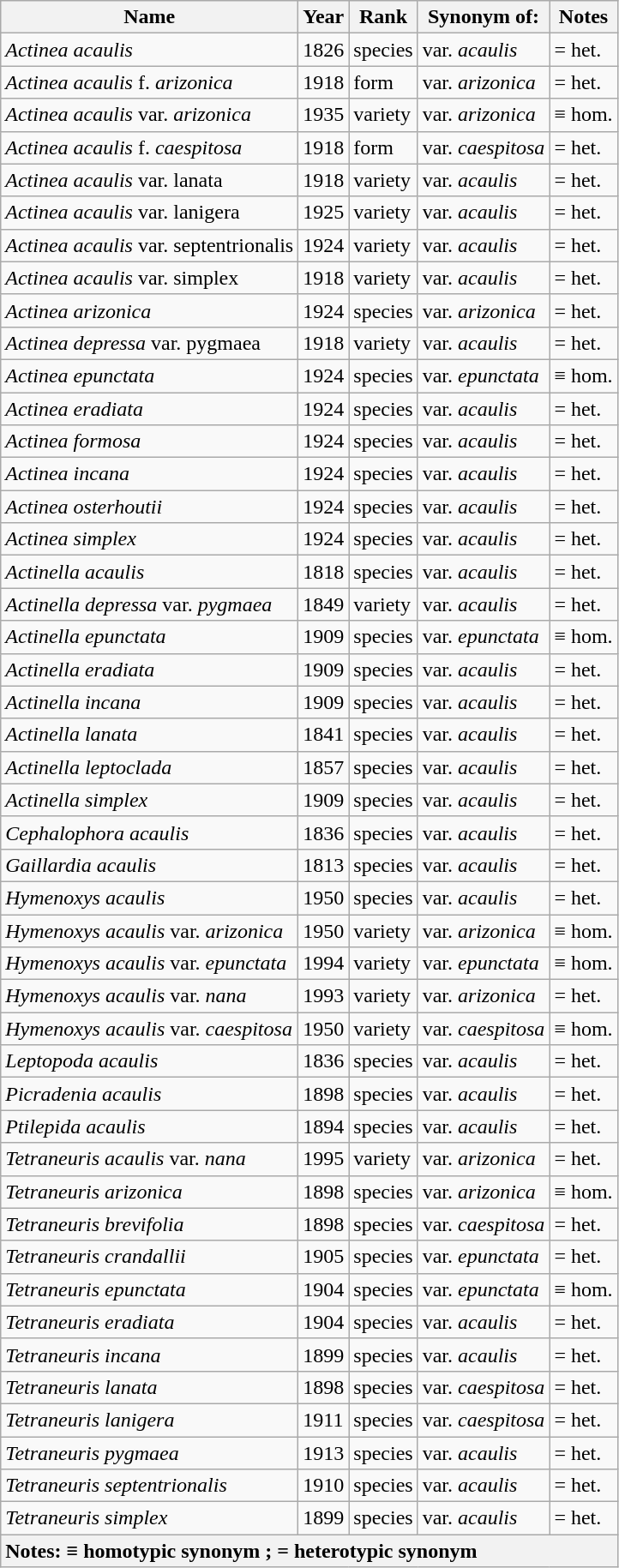<table class="wikitable sortable mw-collapsible mw-collapsed" id="Synonyms">
<tr>
<th>Name</th>
<th>Year</th>
<th>Rank</th>
<th>Synonym of:</th>
<th>Notes</th>
</tr>
<tr>
<td><em>Actinea acaulis</em> </td>
<td>1826</td>
<td>species</td>
<td>var. <em>acaulis</em></td>
<td>= het.</td>
</tr>
<tr>
<td><em>Actinea acaulis</em> f. <em>arizonica</em> </td>
<td>1918</td>
<td>form</td>
<td>var. <em>arizonica</em></td>
<td>= het.</td>
</tr>
<tr>
<td><em>Actinea acaulis</em> var. <em>arizonica</em> </td>
<td>1935</td>
<td>variety</td>
<td>var. <em>arizonica</em></td>
<td>≡ hom.</td>
</tr>
<tr>
<td><em>Actinea acaulis</em> f. <em>caespitosa</em> </td>
<td>1918</td>
<td>form</td>
<td>var. <em>caespitosa</em></td>
<td>= het.</td>
</tr>
<tr>
<td><em>Actinea acaulis</em> var. lanata </td>
<td>1918</td>
<td>variety</td>
<td>var. <em>acaulis</em></td>
<td>= het.</td>
</tr>
<tr>
<td><em>Actinea acaulis</em> var. lanigera </td>
<td>1925</td>
<td>variety</td>
<td>var. <em>acaulis</em></td>
<td>= het.</td>
</tr>
<tr>
<td><em>Actinea acaulis</em> var. septentrionalis </td>
<td>1924</td>
<td>variety</td>
<td>var. <em>acaulis</em></td>
<td>= het.</td>
</tr>
<tr>
<td><em>Actinea acaulis</em> var. simplex </td>
<td>1918</td>
<td>variety</td>
<td>var. <em>acaulis</em></td>
<td>= het.</td>
</tr>
<tr>
<td><em>Actinea arizonica</em> </td>
<td>1924</td>
<td>species</td>
<td>var. <em>arizonica</em></td>
<td>= het.</td>
</tr>
<tr>
<td><em>Actinea depressa</em> var. pygmaea </td>
<td>1918</td>
<td>variety</td>
<td>var. <em>acaulis</em></td>
<td>= het.</td>
</tr>
<tr>
<td><em>Actinea epunctata</em> </td>
<td>1924</td>
<td>species</td>
<td>var. <em>epunctata</em></td>
<td>≡ hom.</td>
</tr>
<tr>
<td><em>Actinea eradiata</em> </td>
<td>1924</td>
<td>species</td>
<td>var. <em>acaulis</em></td>
<td>= het.</td>
</tr>
<tr>
<td><em>Actinea formosa</em> </td>
<td>1924</td>
<td>species</td>
<td>var. <em>acaulis</em></td>
<td>= het.</td>
</tr>
<tr>
<td><em>Actinea incana</em> </td>
<td>1924</td>
<td>species</td>
<td>var. <em>acaulis</em></td>
<td>= het.</td>
</tr>
<tr>
<td><em>Actinea osterhoutii</em> </td>
<td>1924</td>
<td>species</td>
<td>var. <em>acaulis</em></td>
<td>= het.</td>
</tr>
<tr>
<td><em>Actinea simplex</em> </td>
<td>1924</td>
<td>species</td>
<td>var. <em>acaulis</em></td>
<td>= het.</td>
</tr>
<tr>
<td><em>Actinella acaulis</em> </td>
<td>1818</td>
<td>species</td>
<td>var. <em>acaulis</em></td>
<td>= het.</td>
</tr>
<tr>
<td><em>Actinella depressa</em> var. <em>pygmaea</em> </td>
<td>1849</td>
<td>variety</td>
<td>var. <em>acaulis</em></td>
<td>= het.</td>
</tr>
<tr>
<td><em>Actinella epunctata</em> </td>
<td>1909</td>
<td>species</td>
<td>var. <em>epunctata</em></td>
<td>≡ hom.</td>
</tr>
<tr>
<td><em>Actinella eradiata</em> </td>
<td>1909</td>
<td>species</td>
<td>var. <em>acaulis</em></td>
<td>= het.</td>
</tr>
<tr>
<td><em>Actinella incana</em> </td>
<td>1909</td>
<td>species</td>
<td>var. <em>acaulis</em></td>
<td>= het.</td>
</tr>
<tr>
<td><em>Actinella lanata</em> </td>
<td>1841</td>
<td>species</td>
<td>var. <em>acaulis</em></td>
<td>= het.</td>
</tr>
<tr>
<td><em>Actinella leptoclada</em> </td>
<td>1857</td>
<td>species</td>
<td>var. <em>acaulis</em></td>
<td>= het.</td>
</tr>
<tr>
<td><em>Actinella simplex</em> </td>
<td>1909</td>
<td>species</td>
<td>var. <em>acaulis</em></td>
<td>= het.</td>
</tr>
<tr>
<td><em>Cephalophora acaulis</em> </td>
<td>1836</td>
<td>species</td>
<td>var. <em>acaulis</em></td>
<td>= het.</td>
</tr>
<tr>
<td><em>Gaillardia acaulis</em> </td>
<td>1813</td>
<td>species</td>
<td>var. <em>acaulis</em></td>
<td>= het.</td>
</tr>
<tr>
<td><em>Hymenoxys acaulis</em> </td>
<td>1950</td>
<td>species</td>
<td>var. <em>acaulis</em></td>
<td>= het.</td>
</tr>
<tr>
<td><em>Hymenoxys acaulis</em> var. <em>arizonica</em> </td>
<td>1950</td>
<td>variety</td>
<td>var. <em>arizonica</em></td>
<td>≡ hom.</td>
</tr>
<tr>
<td><em>Hymenoxys acaulis</em> var. <em>epunctata</em> </td>
<td>1994</td>
<td>variety</td>
<td>var. <em>epunctata</em></td>
<td>≡ hom.</td>
</tr>
<tr>
<td><em>Hymenoxys acaulis</em> var. <em>nana</em> </td>
<td>1993</td>
<td>variety</td>
<td>var. <em>arizonica</em></td>
<td>= het.</td>
</tr>
<tr>
<td><em>Hymenoxys acaulis</em> var. <em>caespitosa</em> </td>
<td>1950</td>
<td>variety</td>
<td>var. <em>caespitosa</em></td>
<td>≡ hom.</td>
</tr>
<tr>
<td><em>Leptopoda acaulis</em> </td>
<td>1836</td>
<td>species</td>
<td>var. <em>acaulis</em></td>
<td>= het.</td>
</tr>
<tr>
<td><em>Picradenia acaulis</em> </td>
<td>1898</td>
<td>species</td>
<td>var. <em>acaulis</em></td>
<td>= het.</td>
</tr>
<tr>
<td><em>Ptilepida acaulis</em> </td>
<td>1894</td>
<td>species</td>
<td>var. <em>acaulis</em></td>
<td>= het.</td>
</tr>
<tr>
<td><em>Tetraneuris acaulis</em> var. <em>nana</em> </td>
<td>1995</td>
<td>variety</td>
<td>var. <em>arizonica</em></td>
<td>= het.</td>
</tr>
<tr>
<td><em>Tetraneuris arizonica</em> </td>
<td>1898</td>
<td>species</td>
<td>var. <em>arizonica</em></td>
<td>≡ hom.</td>
</tr>
<tr>
<td><em>Tetraneuris brevifolia</em> </td>
<td>1898</td>
<td>species</td>
<td>var. <em>caespitosa</em></td>
<td>= het.</td>
</tr>
<tr>
<td><em>Tetraneuris crandallii</em> </td>
<td>1905</td>
<td>species</td>
<td>var. <em>epunctata</em></td>
<td>= het.</td>
</tr>
<tr>
<td><em>Tetraneuris epunctata</em> </td>
<td>1904</td>
<td>species</td>
<td>var. <em>epunctata</em></td>
<td>≡ hom.</td>
</tr>
<tr>
<td><em>Tetraneuris eradiata</em> </td>
<td>1904</td>
<td>species</td>
<td>var. <em>acaulis</em></td>
<td>= het.</td>
</tr>
<tr>
<td><em>Tetraneuris incana</em> </td>
<td>1899</td>
<td>species</td>
<td>var. <em>acaulis</em></td>
<td>= het.</td>
</tr>
<tr>
<td><em>Tetraneuris lanata</em> </td>
<td>1898</td>
<td>species</td>
<td>var. <em>caespitosa</em></td>
<td>= het.</td>
</tr>
<tr>
<td><em>Tetraneuris lanigera</em> </td>
<td>1911</td>
<td>species</td>
<td>var. <em>caespitosa</em></td>
<td>= het.</td>
</tr>
<tr>
<td><em>Tetraneuris pygmaea</em> </td>
<td>1913</td>
<td>species</td>
<td>var. <em>acaulis</em></td>
<td>= het.</td>
</tr>
<tr>
<td><em>Tetraneuris septentrionalis</em> </td>
<td>1910</td>
<td>species</td>
<td>var. <em>acaulis</em></td>
<td>= het.</td>
</tr>
<tr>
<td><em>Tetraneuris simplex</em> </td>
<td>1899</td>
<td>species</td>
<td>var. <em>acaulis</em></td>
<td>= het.</td>
</tr>
<tr>
<th colspan=5 style="text-align: left;">Notes: ≡ homotypic synonym ; = heterotypic synonym</th>
</tr>
</table>
